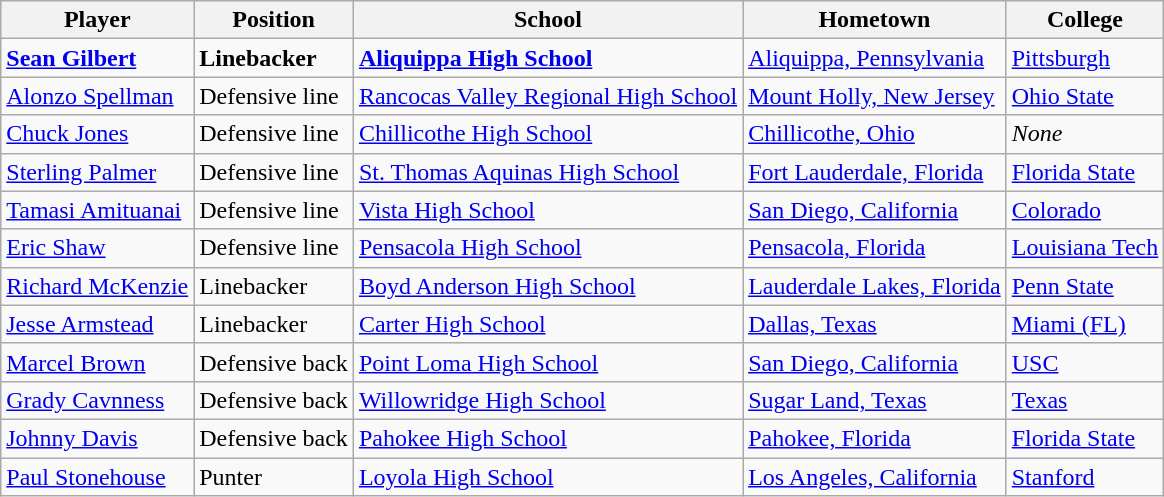<table class="wikitable">
<tr>
<th>Player</th>
<th>Position</th>
<th>School</th>
<th>Hometown</th>
<th>College</th>
</tr>
<tr>
<td><strong><a href='#'>Sean Gilbert</a></strong></td>
<td><strong>Linebacker</strong></td>
<td><strong><a href='#'>Aliquippa High School</a></strong></td>
<td><a href='#'>Aliquippa, Pennsylvania</a></td>
<td><a href='#'>Pittsburgh</a></td>
</tr>
<tr>
<td><a href='#'>Alonzo Spellman</a></td>
<td>Defensive line</td>
<td><a href='#'>Rancocas Valley Regional High School</a></td>
<td><a href='#'>Mount Holly, New Jersey</a></td>
<td><a href='#'>Ohio State</a></td>
</tr>
<tr>
<td><a href='#'>Chuck Jones</a></td>
<td>Defensive line</td>
<td><a href='#'>Chillicothe High School</a></td>
<td><a href='#'>Chillicothe, Ohio</a></td>
<td><em>None</em></td>
</tr>
<tr>
<td><a href='#'>Sterling Palmer</a></td>
<td>Defensive line</td>
<td><a href='#'>St. Thomas Aquinas High School</a></td>
<td><a href='#'>Fort Lauderdale, Florida</a></td>
<td><a href='#'>Florida State</a></td>
</tr>
<tr>
<td><a href='#'>Tamasi Amituanai</a></td>
<td>Defensive line</td>
<td><a href='#'>Vista High School</a></td>
<td><a href='#'>San Diego, California</a></td>
<td><a href='#'>Colorado</a></td>
</tr>
<tr>
<td><a href='#'>Eric Shaw</a></td>
<td>Defensive line</td>
<td><a href='#'>Pensacola High School</a></td>
<td><a href='#'>Pensacola, Florida</a></td>
<td><a href='#'>Louisiana Tech</a></td>
</tr>
<tr>
<td><a href='#'>Richard McKenzie</a></td>
<td>Linebacker</td>
<td><a href='#'>Boyd Anderson High School</a></td>
<td><a href='#'>Lauderdale Lakes, Florida</a></td>
<td><a href='#'>Penn State</a></td>
</tr>
<tr>
<td><a href='#'>Jesse Armstead</a></td>
<td>Linebacker</td>
<td><a href='#'>Carter High School</a></td>
<td><a href='#'>Dallas, Texas</a></td>
<td><a href='#'>Miami (FL)</a></td>
</tr>
<tr>
<td><a href='#'>Marcel Brown</a></td>
<td>Defensive back</td>
<td><a href='#'>Point Loma High School</a></td>
<td><a href='#'>San Diego, California</a></td>
<td><a href='#'>USC</a></td>
</tr>
<tr>
<td><a href='#'>Grady Cavnness</a></td>
<td>Defensive back</td>
<td><a href='#'>Willowridge High School</a></td>
<td><a href='#'>Sugar Land, Texas</a></td>
<td><a href='#'>Texas</a></td>
</tr>
<tr>
<td><a href='#'>Johnny Davis</a></td>
<td>Defensive back</td>
<td><a href='#'>Pahokee High School</a></td>
<td><a href='#'>Pahokee, Florida</a></td>
<td><a href='#'>Florida State</a></td>
</tr>
<tr>
<td><a href='#'>Paul Stonehouse</a></td>
<td>Punter</td>
<td><a href='#'>Loyola High School</a></td>
<td><a href='#'>Los Angeles, California</a></td>
<td><a href='#'>Stanford</a></td>
</tr>
</table>
